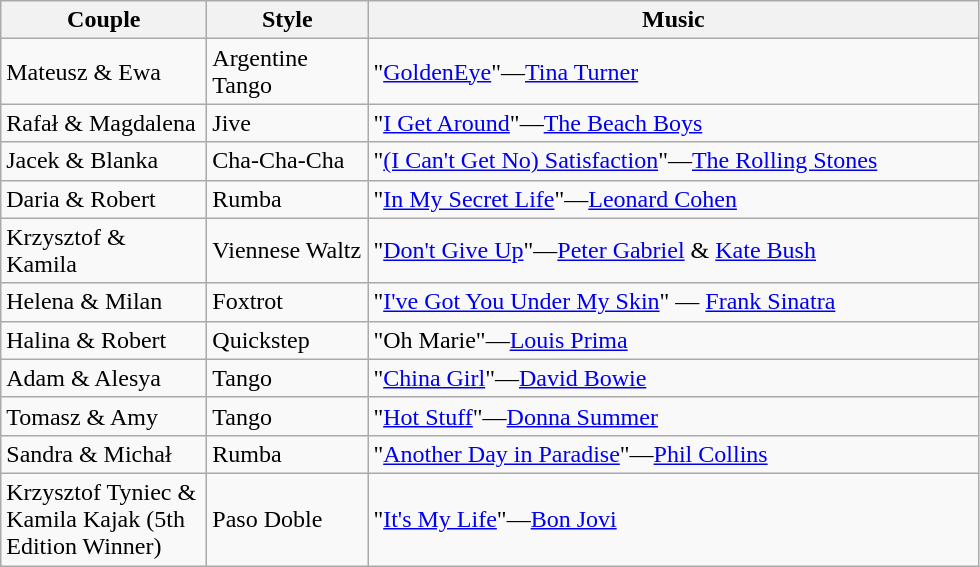<table class="wikitable">
<tr>
<th width="130">Couple</th>
<th width="100">Style</th>
<th width="400">Music</th>
</tr>
<tr>
<td>Mateusz & Ewa</td>
<td>Argentine Tango</td>
<td>"<a href='#'>GoldenEye</a>"—<a href='#'>Tina Turner</a></td>
</tr>
<tr>
<td>Rafał & Magdalena</td>
<td>Jive</td>
<td>"<a href='#'>I Get Around</a>"—<a href='#'>The Beach Boys</a></td>
</tr>
<tr>
<td>Jacek & Blanka</td>
<td>Cha-Cha-Cha</td>
<td>"<a href='#'>(I Can't Get No) Satisfaction</a>"—<a href='#'>The Rolling Stones</a></td>
</tr>
<tr>
<td>Daria & Robert</td>
<td>Rumba</td>
<td>"<a href='#'>In My Secret Life</a>"—<a href='#'>Leonard Cohen</a></td>
</tr>
<tr>
<td>Krzysztof & Kamila</td>
<td>Viennese Waltz</td>
<td>"<a href='#'>Don't Give Up</a>"—<a href='#'>Peter Gabriel</a> & <a href='#'>Kate Bush</a></td>
</tr>
<tr>
<td>Helena & Milan</td>
<td>Foxtrot</td>
<td>"<a href='#'>I've Got You Under My Skin</a>" — <a href='#'>Frank Sinatra</a></td>
</tr>
<tr>
<td>Halina & Robert</td>
<td>Quickstep</td>
<td>"Oh Marie"—<a href='#'>Louis Prima</a></td>
</tr>
<tr>
<td>Adam & Alesya</td>
<td>Tango</td>
<td>"<a href='#'>China Girl</a>"—<a href='#'>David Bowie</a></td>
</tr>
<tr>
<td>Tomasz & Amy</td>
<td>Tango</td>
<td>"<a href='#'>Hot Stuff</a>"—<a href='#'>Donna Summer</a></td>
</tr>
<tr>
<td>Sandra & Michał</td>
<td>Rumba</td>
<td>"<a href='#'>Another Day in Paradise</a>"—<a href='#'>Phil Collins</a></td>
</tr>
<tr>
<td>Krzysztof Tyniec & Kamila Kajak (5th Edition Winner)</td>
<td>Paso Doble</td>
<td>"<a href='#'>It's My Life</a>"—<a href='#'>Bon Jovi</a></td>
</tr>
</table>
